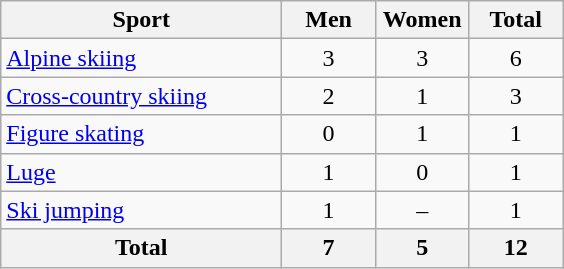<table class="wikitable sortable" style="text-align:center;">
<tr>
<th width=180>Sport</th>
<th width=55>Men</th>
<th width=55>Women</th>
<th width=55>Total</th>
</tr>
<tr>
<td align=left><a href='#'>Alpine skiing</a></td>
<td>3</td>
<td>3</td>
<td>6</td>
</tr>
<tr>
<td align=left><a href='#'>Cross-country skiing</a></td>
<td>2</td>
<td>1</td>
<td>3</td>
</tr>
<tr>
<td align=left><a href='#'>Figure skating</a></td>
<td>0</td>
<td>1</td>
<td>1</td>
</tr>
<tr>
<td align=left><a href='#'>Luge</a></td>
<td>1</td>
<td>0</td>
<td>1</td>
</tr>
<tr>
<td align=left><a href='#'>Ski jumping</a></td>
<td>1</td>
<td>–</td>
<td>1</td>
</tr>
<tr>
<th>Total</th>
<th>7</th>
<th>5</th>
<th>12</th>
</tr>
</table>
